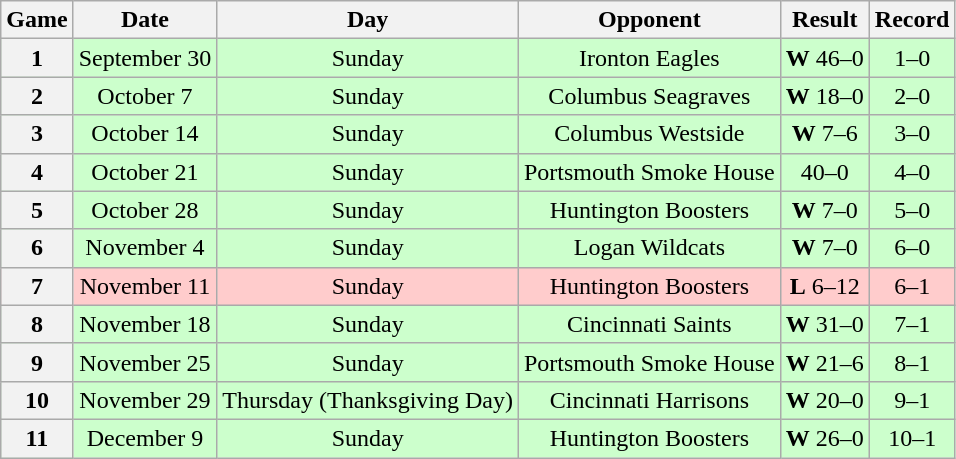<table class="wikitable" style="text-align:center">
<tr>
<th>Game</th>
<th>Date</th>
<th>Day</th>
<th>Opponent</th>
<th>Result</th>
<th>Record</th>
</tr>
<tr style="background:#cfc;">
<th scope="row">1</th>
<td>September 30</td>
<td>Sunday</td>
<td>Ironton Eagles</td>
<td><strong>W</strong> 46–0</td>
<td>1–0</td>
</tr>
<tr style="background:#cfc;">
<th scope="row">2</th>
<td>October 7</td>
<td>Sunday</td>
<td>Columbus Seagraves</td>
<td><strong>W</strong> 18–0</td>
<td>2–0</td>
</tr>
<tr style="background:#cfc;">
<th scope="row">3</th>
<td>October 14</td>
<td>Sunday</td>
<td>Columbus Westside</td>
<td><strong>W</strong> 7–6</td>
<td>3–0</td>
</tr>
<tr style="background:#cfc;">
<th scope="row">4</th>
<td>October 21</td>
<td>Sunday</td>
<td>Portsmouth Smoke House</td>
<td>40–0</td>
<td>4–0</td>
</tr>
<tr style="background:#cfc;">
<th scope="row">5</th>
<td>October 28</td>
<td>Sunday</td>
<td>Huntington Boosters</td>
<td><strong>W</strong> 7–0</td>
<td>5–0</td>
</tr>
<tr style="background:#cfc;">
<th scope="row">6</th>
<td>November 4</td>
<td>Sunday</td>
<td>Logan Wildcats</td>
<td><strong>W</strong> 7–0</td>
<td>6–0</td>
</tr>
<tr style="background:#fcc;">
<th scope="row">7</th>
<td>November 11</td>
<td>Sunday</td>
<td>Huntington Boosters</td>
<td><strong>L</strong> 6–12</td>
<td>6–1</td>
</tr>
<tr style="background:#cfc;">
<th scope="row">8</th>
<td>November 18</td>
<td>Sunday</td>
<td>Cincinnati Saints</td>
<td><strong>W</strong> 31–0</td>
<td>7–1</td>
</tr>
<tr style="background:#cfc;">
<th scope="row">9</th>
<td>November 25</td>
<td>Sunday</td>
<td>Portsmouth Smoke House</td>
<td><strong>W</strong> 21–6</td>
<td>8–1</td>
</tr>
<tr style="background:#cfc;">
<th scope="row">10</th>
<td>November 29</td>
<td>Thursday (Thanksgiving Day)</td>
<td>Cincinnati Harrisons</td>
<td><strong>W</strong> 20–0</td>
<td>9–1</td>
</tr>
<tr style="background:#cfc;">
<th scope="row">11</th>
<td>December 9</td>
<td>Sunday</td>
<td>Huntington Boosters</td>
<td><strong>W</strong> 26–0</td>
<td>10–1</td>
</tr>
</table>
